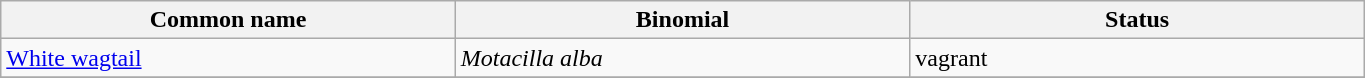<table width=72% class="wikitable">
<tr>
<th width=24%>Common name</th>
<th width=24%>Binomial</th>
<th width=24%>Status</th>
</tr>
<tr>
<td><a href='#'>White wagtail</a></td>
<td><em>Motacilla alba</em></td>
<td>vagrant</td>
</tr>
<tr>
</tr>
</table>
